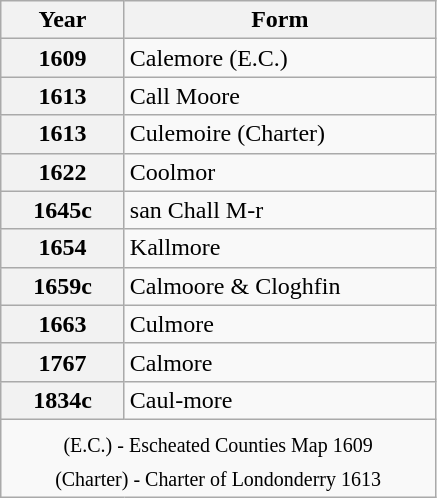<table class="wikitable" style="margin:0 0 0 3em; border:1px solid darkgrey;">
<tr>
<th style="width:75px;">Year</th>
<th style="width:200px;">Form</th>
</tr>
<tr>
<th>1609</th>
<td>Calemore (E.C.)</td>
</tr>
<tr>
<th>1613</th>
<td>Call Moore</td>
</tr>
<tr>
<th>1613</th>
<td>Culemoire (Charter)</td>
</tr>
<tr>
<th>1622</th>
<td>Coolmor</td>
</tr>
<tr>
<th>1645c</th>
<td>san Chall M-r</td>
</tr>
<tr>
<th>1654</th>
<td>Kallmore</td>
</tr>
<tr>
<th>1659c</th>
<td>Calmoore & Cloghfin</td>
</tr>
<tr>
<th>1663</th>
<td>Culmore</td>
</tr>
<tr>
<th>1767</th>
<td>Calmore</td>
</tr>
<tr>
<th>1834c</th>
<td>Caul-more</td>
</tr>
<tr>
<td colspan="2" align="center"><sub>(E.C.) - Escheated Counties Map 1609<br>(Charter) - Charter of Londonderry 1613</sub></td>
</tr>
</table>
